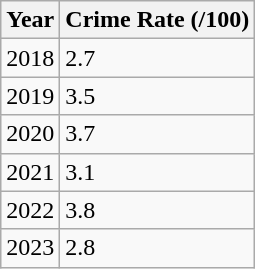<table class="wikitable">
<tr>
<th>Year</th>
<th>Crime Rate (/100)</th>
</tr>
<tr>
<td>2018</td>
<td>2.7</td>
</tr>
<tr>
<td>2019</td>
<td>3.5</td>
</tr>
<tr>
<td>2020</td>
<td>3.7</td>
</tr>
<tr>
<td>2021</td>
<td>3.1</td>
</tr>
<tr>
<td>2022</td>
<td>3.8</td>
</tr>
<tr>
<td>2023</td>
<td>2.8</td>
</tr>
</table>
